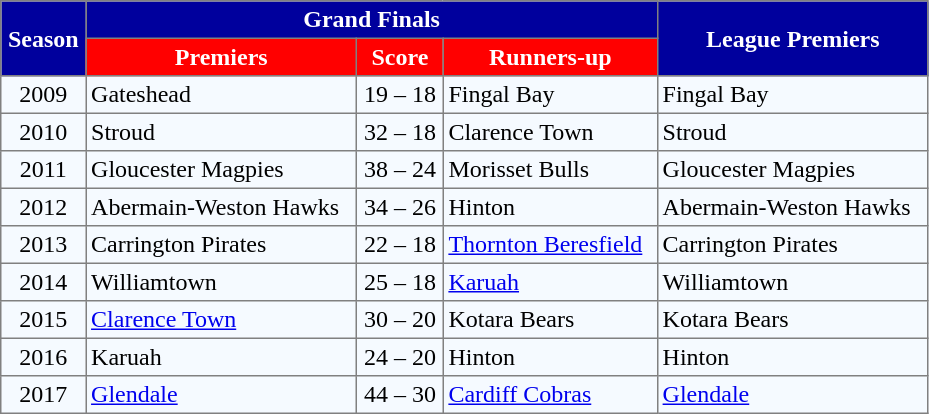<table border="1" cellpadding="3" cellspacing="0" style="border-collapse:collapse; width:49%;">
<tr style="background:#00009d;">
<th rowspan=2 style="color:#FFFFFF;">Season</th>
<th colspan=3 style="color:#FFFFFF;">Grand Finals</th>
<th rowspan=2 style="color:#FFFFFF;">League Premiers</th>
</tr>
<tr style="background:#FF0000;">
<th style="color:#FFFFFF;" "width:10%;">Premiers</th>
<th style="color:#FFFFFF;" "width:6%;">Score</th>
<th style="color:#FFFFFF;" "width:10%;">Runners-up</th>
</tr>
<tr align=center bgcolor=#F5FAFF>
<td>2009</td>
<td align=left> Gateshead</td>
<td>19 – 18</td>
<td align=left> Fingal Bay</td>
<td align=left> Fingal Bay</td>
</tr>
<tr align=center bgcolor=#F5FAFF>
<td>2010</td>
<td align=left> Stroud</td>
<td>32 – 18</td>
<td align=left> Clarence Town</td>
<td align=left> Stroud</td>
</tr>
<tr align=center bgcolor=#F5FAFF>
<td>2011</td>
<td align=left> Gloucester Magpies</td>
<td>38 – 24</td>
<td align=left> Morisset Bulls</td>
<td align=left> Gloucester Magpies</td>
</tr>
<tr align=center bgcolor=#F5FAFF>
<td>2012</td>
<td align=left> Abermain-Weston Hawks</td>
<td>34 – 26</td>
<td align=left> Hinton</td>
<td align=left> Abermain-Weston Hawks</td>
</tr>
<tr align=center bgcolor=#F5FAFF>
<td>2013</td>
<td align=left> Carrington Pirates</td>
<td>22 – 18</td>
<td align=left> <a href='#'>Thornton Beresfield</a></td>
<td align=left> Carrington Pirates</td>
</tr>
<tr align=center bgcolor=#F5FAFF>
<td>2014</td>
<td align=left> Williamtown</td>
<td>25 – 18</td>
<td align=left> <a href='#'>Karuah</a></td>
<td align=left> Williamtown</td>
</tr>
<tr align=center bgcolor=#F5FAFF>
<td>2015</td>
<td align=left> <a href='#'>Clarence Town</a></td>
<td>30 – 20</td>
<td align=left> Kotara Bears</td>
<td align=left> Kotara Bears</td>
</tr>
<tr align=center bgcolor=#F5FAFF>
<td>2016</td>
<td align=left> Karuah</td>
<td>24 – 20</td>
<td align=left> Hinton</td>
<td align=left> Hinton</td>
</tr>
<tr align=center bgcolor=#F5FAFF>
<td>2017</td>
<td align=left> <a href='#'>Glendale</a></td>
<td>44 – 30</td>
<td align=left> <a href='#'>Cardiff Cobras</a></td>
<td align=left> <a href='#'>Glendale</a></td>
</tr>
</table>
